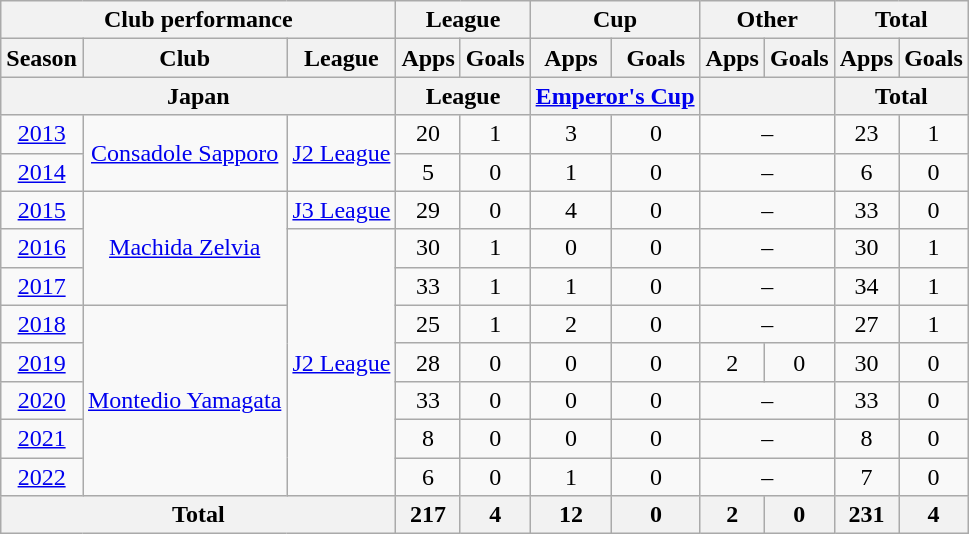<table class="wikitable" style="text-align:center;">
<tr>
<th colspan=3>Club performance</th>
<th colspan=2>League</th>
<th colspan=2>Cup</th>
<th colspan="2">Other</th>
<th colspan=2>Total</th>
</tr>
<tr>
<th>Season</th>
<th>Club</th>
<th>League</th>
<th>Apps</th>
<th>Goals</th>
<th>Apps</th>
<th>Goals</th>
<th>Apps</th>
<th>Goals</th>
<th>Apps</th>
<th>Goals</th>
</tr>
<tr>
<th colspan=3>Japan</th>
<th colspan=2>League</th>
<th colspan=2><a href='#'>Emperor's Cup</a></th>
<th colspan="2"></th>
<th colspan=2>Total</th>
</tr>
<tr>
<td><a href='#'>2013</a></td>
<td rowspan="2"><a href='#'>Consadole Sapporo</a></td>
<td rowspan="2"><a href='#'>J2 League</a></td>
<td>20</td>
<td>1</td>
<td>3</td>
<td>0</td>
<td colspan="2">–</td>
<td>23</td>
<td>1</td>
</tr>
<tr>
<td><a href='#'>2014</a></td>
<td>5</td>
<td>0</td>
<td>1</td>
<td>0</td>
<td colspan="2">–</td>
<td>6</td>
<td>0</td>
</tr>
<tr>
<td><a href='#'>2015</a></td>
<td rowspan="3"><a href='#'>Machida Zelvia</a></td>
<td><a href='#'>J3 League</a></td>
<td>29</td>
<td>0</td>
<td>4</td>
<td>0</td>
<td colspan="2">–</td>
<td>33</td>
<td>0</td>
</tr>
<tr>
<td><a href='#'>2016</a></td>
<td rowspan="7"><a href='#'>J2 League</a></td>
<td>30</td>
<td>1</td>
<td>0</td>
<td>0</td>
<td colspan="2">–</td>
<td>30</td>
<td>1</td>
</tr>
<tr>
<td><a href='#'>2017</a></td>
<td>33</td>
<td>1</td>
<td>1</td>
<td>0</td>
<td colspan="2">–</td>
<td>34</td>
<td>1</td>
</tr>
<tr>
<td><a href='#'>2018</a></td>
<td rowspan="5"><a href='#'>Montedio Yamagata</a></td>
<td>25</td>
<td>1</td>
<td>2</td>
<td>0</td>
<td colspan="2">–</td>
<td>27</td>
<td>1</td>
</tr>
<tr>
<td><a href='#'>2019</a></td>
<td>28</td>
<td>0</td>
<td>0</td>
<td>0</td>
<td>2</td>
<td>0</td>
<td>30</td>
<td>0</td>
</tr>
<tr>
<td><a href='#'>2020</a></td>
<td>33</td>
<td>0</td>
<td>0</td>
<td>0</td>
<td colspan="2">–</td>
<td>33</td>
<td>0</td>
</tr>
<tr>
<td><a href='#'>2021</a></td>
<td>8</td>
<td>0</td>
<td>0</td>
<td>0</td>
<td colspan="2">–</td>
<td>8</td>
<td>0</td>
</tr>
<tr>
<td><a href='#'>2022</a></td>
<td>6</td>
<td>0</td>
<td>1</td>
<td>0</td>
<td colspan="2">–</td>
<td>7</td>
<td>0</td>
</tr>
<tr>
<th colspan="3">Total</th>
<th>217</th>
<th>4</th>
<th>12</th>
<th>0</th>
<th>2</th>
<th>0</th>
<th>231</th>
<th>4</th>
</tr>
</table>
